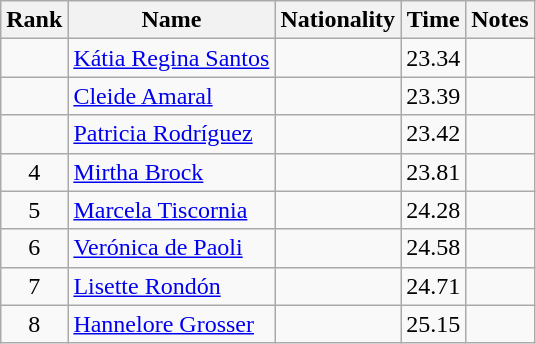<table class="wikitable sortable" style="text-align:center">
<tr>
<th>Rank</th>
<th>Name</th>
<th>Nationality</th>
<th>Time</th>
<th>Notes</th>
</tr>
<tr>
<td></td>
<td align=left><a href='#'>Kátia Regina Santos</a></td>
<td align=left></td>
<td>23.34</td>
<td></td>
</tr>
<tr>
<td></td>
<td align=left><a href='#'>Cleide Amaral</a></td>
<td align=left></td>
<td>23.39</td>
<td></td>
</tr>
<tr>
<td></td>
<td align=left><a href='#'>Patricia Rodríguez</a></td>
<td align=left></td>
<td>23.42</td>
<td></td>
</tr>
<tr>
<td>4</td>
<td align=left><a href='#'>Mirtha Brock</a></td>
<td align=left></td>
<td>23.81</td>
<td></td>
</tr>
<tr>
<td>5</td>
<td align=left><a href='#'>Marcela Tiscornia</a></td>
<td align=left></td>
<td>24.28</td>
<td></td>
</tr>
<tr>
<td>6</td>
<td align=left><a href='#'>Verónica de Paoli</a></td>
<td align=left></td>
<td>24.58</td>
<td></td>
</tr>
<tr>
<td>7</td>
<td align=left><a href='#'>Lisette Rondón</a></td>
<td align=left></td>
<td>24.71</td>
<td></td>
</tr>
<tr>
<td>8</td>
<td align=left><a href='#'>Hannelore Grosser</a></td>
<td align=left></td>
<td>25.15</td>
<td></td>
</tr>
</table>
